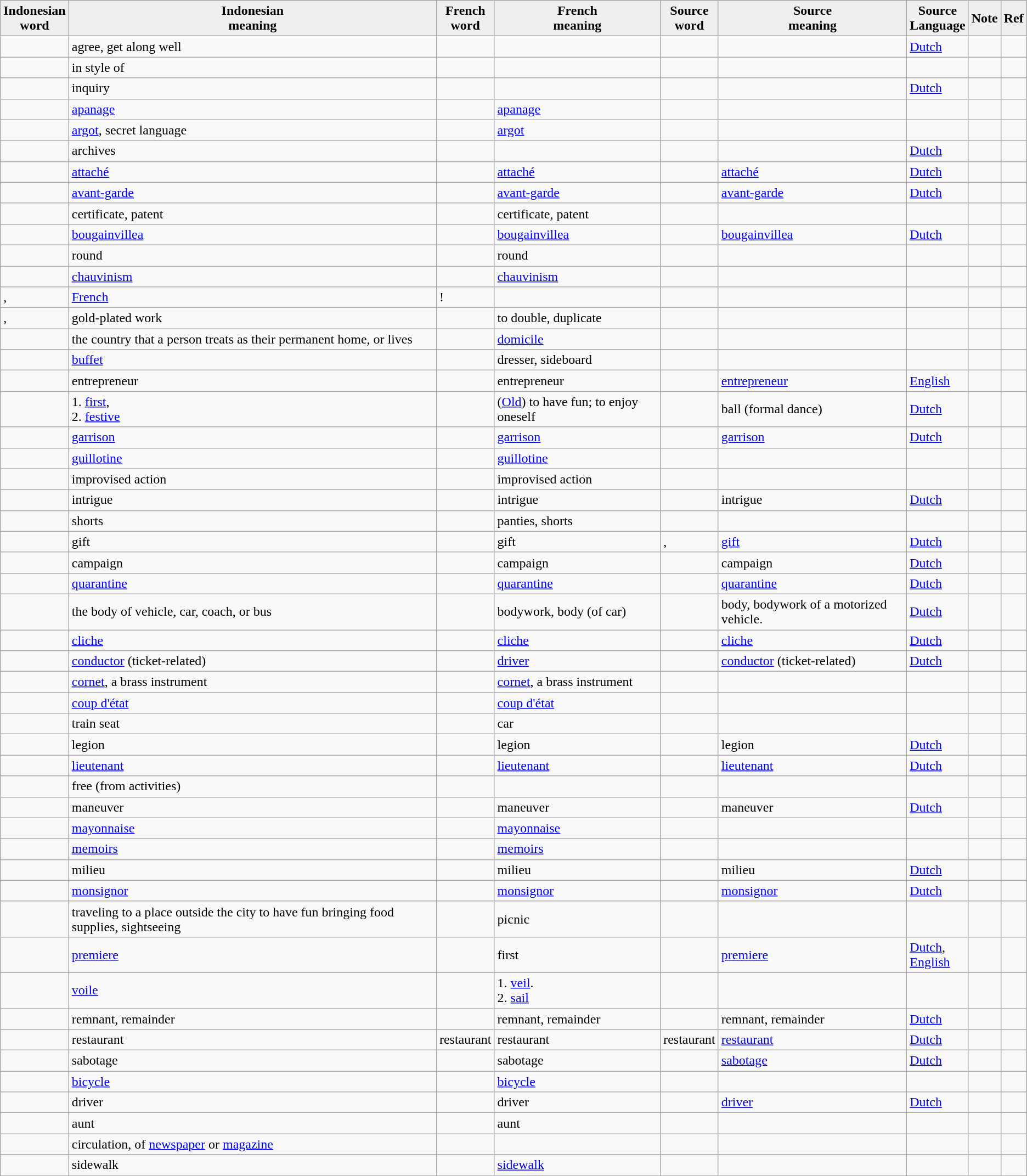<table class="wikitable">
<tr>
<th style="background:#efefef;">Indonesian<br>word</th>
<th style="background:#efefef;">Indonesian<br>meaning</th>
<th style="background:#efefef;">French<br>word</th>
<th style="background:#efefef;">French<br>meaning</th>
<th style="background:#efefef;">Source<br>word</th>
<th style="background:#efefef;">Source<br>meaning</th>
<th style="background:#efefef;">Source<br>Language</th>
<th style="background:#efefef;">Note</th>
<th style="background:#efefef;">Ref</th>
</tr>
<tr>
<td></td>
<td>agree, get along well</td>
<td></td>
<td></td>
<td></td>
<td></td>
<td><a href='#'>Dutch</a></td>
<td><small></small></td>
<td></td>
</tr>
<tr>
<td></td>
<td>in style of</td>
<td></td>
<td></td>
<td></td>
<td></td>
<td></td>
<td><small></small></td>
<td></td>
</tr>
<tr>
<td></td>
<td>inquiry</td>
<td></td>
<td></td>
<td></td>
<td></td>
<td><a href='#'>Dutch</a></td>
<td><small></small></td>
<td></td>
</tr>
<tr>
<td></td>
<td><a href='#'>apanage</a></td>
<td></td>
<td><a href='#'>apanage</a></td>
<td></td>
<td></td>
<td></td>
<td><small></small></td>
<td></td>
</tr>
<tr>
<td></td>
<td><a href='#'>argot</a>, secret language</td>
<td></td>
<td><a href='#'>argot</a></td>
<td></td>
<td></td>
<td></td>
<td><small></small></td>
<td></td>
</tr>
<tr>
<td></td>
<td>archives</td>
<td></td>
<td></td>
<td></td>
<td></td>
<td><a href='#'>Dutch</a></td>
<td><small></small></td>
<td></td>
</tr>
<tr>
<td></td>
<td><a href='#'>attaché</a></td>
<td></td>
<td><a href='#'>attaché</a></td>
<td></td>
<td><a href='#'>attaché</a></td>
<td><a href='#'>Dutch</a></td>
<td><small></small></td>
<td></td>
</tr>
<tr>
<td></td>
<td><a href='#'>avant-garde</a></td>
<td></td>
<td><a href='#'>avant-garde</a></td>
<td></td>
<td><a href='#'>avant-garde</a></td>
<td><a href='#'>Dutch</a></td>
<td><small></small></td>
<td></td>
</tr>
<tr>
<td></td>
<td>certificate, patent</td>
<td></td>
<td>certificate, patent</td>
<td></td>
<td></td>
<td></td>
<td><small></small></td>
<td></td>
</tr>
<tr>
<td></td>
<td><a href='#'>bougainvillea</a></td>
<td></td>
<td><a href='#'>bougainvillea</a></td>
<td></td>
<td><a href='#'>bougainvillea</a></td>
<td><a href='#'>Dutch</a></td>
<td><small></small></td>
<td></td>
</tr>
<tr>
<td></td>
<td>round</td>
<td></td>
<td>round</td>
<td></td>
<td></td>
<td></td>
<td><small></small></td>
<td></td>
</tr>
<tr>
<td></td>
<td><a href='#'>chauvinism</a></td>
<td></td>
<td><a href='#'>chauvinism</a></td>
<td></td>
<td></td>
<td></td>
<td><small></small></td>
<td></td>
</tr>
<tr>
<td><em></em>, <em></em></td>
<td><a href='#'>French</a></td>
<td>!</td>
<td></td>
<td></td>
<td></td>
<td></td>
<td><small></small></td>
<td></td>
</tr>
<tr>
<td>, <em></em></td>
<td>gold-plated work</td>
<td></td>
<td>to double, duplicate</td>
<td></td>
<td></td>
<td></td>
<td><small></small></td>
<td></td>
</tr>
<tr>
<td></td>
<td>the country that a person treats as their permanent home, or lives</td>
<td></td>
<td><a href='#'>domicile</a></td>
<td></td>
<td></td>
<td></td>
<td><small></small></td>
<td></td>
</tr>
<tr>
<td></td>
<td><a href='#'>buffet</a></td>
<td></td>
<td>dresser, sideboard</td>
<td></td>
<td></td>
<td></td>
<td><small></small></td>
<td></td>
</tr>
<tr>
<td></td>
<td>entrepreneur</td>
<td></td>
<td>entrepreneur</td>
<td></td>
<td><a href='#'>entrepreneur</a></td>
<td><a href='#'>English</a></td>
<td><small></small></td>
<td></td>
</tr>
<tr>
<td></td>
<td>1. <a href='#'>first</a>, <br>2. <a href='#'>festive</a></td>
<td></td>
<td>(<a href='#'>Old</a>) to have fun; to enjoy oneself</td>
<td></td>
<td>ball (formal dance)</td>
<td><a href='#'>Dutch</a></td>
<td><small></small></td>
<td></td>
</tr>
<tr>
<td></td>
<td><a href='#'>garrison</a></td>
<td></td>
<td><a href='#'>garrison</a></td>
<td></td>
<td><a href='#'>garrison</a></td>
<td><a href='#'>Dutch</a></td>
<td><small></small></td>
<td></td>
</tr>
<tr>
<td></td>
<td><a href='#'>guillotine</a></td>
<td></td>
<td><a href='#'>guillotine</a></td>
<td></td>
<td></td>
<td></td>
<td><small></small></td>
<td></td>
</tr>
<tr>
<td></td>
<td>improvised action</td>
<td></td>
<td>improvised action</td>
<td></td>
<td></td>
<td></td>
<td><small></small></td>
<td></td>
</tr>
<tr>
<td></td>
<td>intrigue</td>
<td></td>
<td>intrigue</td>
<td></td>
<td>intrigue</td>
<td><a href='#'>Dutch</a></td>
<td><small></small></td>
<td></td>
</tr>
<tr>
<td></td>
<td>shorts</td>
<td></td>
<td>panties, shorts</td>
<td></td>
<td></td>
<td></td>
<td><small></small></td>
<td></td>
</tr>
<tr>
<td></td>
<td>gift</td>
<td></td>
<td>gift</td>
<td>, <em></em></td>
<td><a href='#'>gift</a></td>
<td><a href='#'>Dutch</a></td>
<td><small></small></td>
<td></td>
</tr>
<tr>
<td></td>
<td>campaign</td>
<td></td>
<td>campaign</td>
<td></td>
<td>campaign</td>
<td><a href='#'>Dutch</a></td>
<td><small></small></td>
<td></td>
</tr>
<tr>
<td></td>
<td><a href='#'>quarantine</a></td>
<td></td>
<td><a href='#'>quarantine</a></td>
<td></td>
<td><a href='#'>quarantine</a></td>
<td><a href='#'>Dutch</a></td>
<td><small></small></td>
<td></td>
</tr>
<tr>
<td></td>
<td>the body of vehicle, car, coach, or bus</td>
<td></td>
<td>bodywork, body (of car)</td>
<td></td>
<td>body, bodywork of a motorized vehicle.</td>
<td><a href='#'>Dutch</a></td>
<td><small></small></td>
<td></td>
</tr>
<tr>
<td></td>
<td><a href='#'>cliche</a></td>
<td></td>
<td><a href='#'>cliche</a></td>
<td></td>
<td><a href='#'>cliche</a></td>
<td><a href='#'>Dutch</a></td>
<td><small></small></td>
<td></td>
</tr>
<tr>
<td></td>
<td><a href='#'>conductor</a> (ticket-related)</td>
<td></td>
<td><a href='#'>driver</a></td>
<td></td>
<td><a href='#'>conductor</a> (ticket-related)</td>
<td><a href='#'>Dutch</a></td>
<td><small></small></td>
<td></td>
</tr>
<tr>
<td></td>
<td><a href='#'>cornet</a>, a brass instrument</td>
<td></td>
<td><a href='#'>cornet</a>, a brass instrument</td>
<td></td>
<td></td>
<td></td>
<td><small></small></td>
<td></td>
</tr>
<tr>
<td></td>
<td><a href='#'>coup d'état</a></td>
<td></td>
<td><a href='#'>coup d'état</a></td>
<td></td>
<td></td>
<td></td>
<td><small></small></td>
<td></td>
</tr>
<tr>
<td></td>
<td>train seat</td>
<td></td>
<td>car</td>
<td></td>
<td></td>
<td></td>
<td><small></small></td>
<td></td>
</tr>
<tr>
<td></td>
<td>legion</td>
<td></td>
<td>legion</td>
<td></td>
<td>legion</td>
<td><a href='#'>Dutch</a></td>
<td><small></small></td>
<td></td>
</tr>
<tr>
<td></td>
<td><a href='#'>lieutenant</a></td>
<td></td>
<td><a href='#'>lieutenant</a></td>
<td></td>
<td><a href='#'>lieutenant</a></td>
<td><a href='#'>Dutch</a></td>
<td><small></small></td>
<td></td>
</tr>
<tr>
<td></td>
<td>free (from activities)</td>
<td></td>
<td></td>
<td></td>
<td></td>
<td></td>
<td><small></small></td>
<td></td>
</tr>
<tr>
<td></td>
<td>maneuver</td>
<td></td>
<td>maneuver</td>
<td></td>
<td>maneuver</td>
<td><a href='#'>Dutch</a></td>
<td><small></small></td>
<td></td>
</tr>
<tr>
<td></td>
<td><a href='#'>mayonnaise</a></td>
<td></td>
<td><a href='#'>mayonnaise</a></td>
<td></td>
<td></td>
<td></td>
<td><small></small></td>
<td></td>
</tr>
<tr>
<td></td>
<td><a href='#'>memoirs</a></td>
<td></td>
<td><a href='#'>memoirs</a></td>
<td></td>
<td></td>
<td></td>
<td><small></small></td>
<td></td>
</tr>
<tr>
<td></td>
<td>milieu</td>
<td></td>
<td>milieu</td>
<td></td>
<td>milieu</td>
<td><a href='#'>Dutch</a></td>
<td><small></small></td>
<td></td>
</tr>
<tr>
<td></td>
<td><a href='#'>monsignor</a></td>
<td></td>
<td><a href='#'>monsignor</a></td>
<td></td>
<td><a href='#'>monsignor</a></td>
<td><a href='#'>Dutch</a></td>
<td><small></small></td>
<td></td>
</tr>
<tr>
<td></td>
<td>traveling to a place outside the city to have fun bringing food supplies, sightseeing</td>
<td></td>
<td>picnic</td>
<td></td>
<td></td>
<td></td>
<td><small></small></td>
<td></td>
</tr>
<tr>
<td></td>
<td><a href='#'>premiere</a></td>
<td></td>
<td>first</td>
<td></td>
<td><a href='#'>premiere</a></td>
<td><a href='#'>Dutch</a>, <br><a href='#'>English</a></td>
<td><small></small></td>
<td></td>
</tr>
<tr>
<td></td>
<td><a href='#'>voile</a></td>
<td></td>
<td>1. <a href='#'>veil</a>. <br>2. <a href='#'>sail</a></td>
<td></td>
<td></td>
<td></td>
<td><small></small></td>
<td></td>
</tr>
<tr>
<td></td>
<td>remnant, remainder</td>
<td></td>
<td>remnant, remainder</td>
<td></td>
<td>remnant, remainder</td>
<td><a href='#'>Dutch</a></td>
<td><small></small></td>
<td></td>
</tr>
<tr>
<td></td>
<td>restaurant</td>
<td>restaurant</td>
<td>restaurant</td>
<td>restaurant</td>
<td><a href='#'>restaurant</a></td>
<td><a href='#'>Dutch</a></td>
<td></td>
<td></td>
</tr>
<tr>
<td></td>
<td>sabotage</td>
<td></td>
<td>sabotage</td>
<td></td>
<td><a href='#'>sabotage</a></td>
<td><a href='#'>Dutch</a></td>
<td><small></small></td>
<td></td>
</tr>
<tr>
<td></td>
<td><a href='#'>bicycle</a></td>
<td></td>
<td><a href='#'>bicycle</a></td>
<td></td>
<td></td>
<td></td>
<td><small></small></td>
<td></td>
</tr>
<tr>
<td></td>
<td>driver</td>
<td></td>
<td>driver</td>
<td></td>
<td><a href='#'>driver</a></td>
<td><a href='#'>Dutch</a></td>
<td><small></small></td>
<td></td>
</tr>
<tr>
<td></td>
<td>aunt</td>
<td></td>
<td>aunt</td>
<td></td>
<td></td>
<td></td>
<td><small></small></td>
<td></td>
</tr>
<tr>
<td></td>
<td>circulation, of <a href='#'>newspaper</a> or <a href='#'>magazine</a></td>
<td></td>
<td></td>
<td></td>
<td></td>
<td></td>
<td><small></small></td>
<td></td>
</tr>
<tr>
<td></td>
<td>sidewalk</td>
<td></td>
<td><a href='#'>sidewalk</a></td>
<td></td>
<td></td>
<td></td>
<td><small></small></td>
<td></td>
</tr>
</table>
